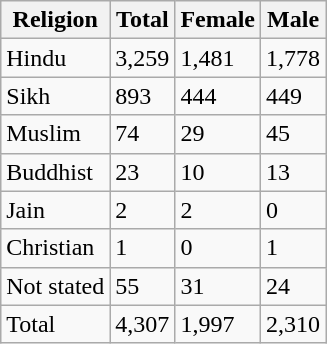<table class="wikitable sortable">
<tr>
<th>Religion</th>
<th>Total</th>
<th>Female</th>
<th>Male</th>
</tr>
<tr>
<td>Hindu</td>
<td>3,259</td>
<td>1,481</td>
<td>1,778</td>
</tr>
<tr>
<td>Sikh</td>
<td>893</td>
<td>444</td>
<td>449</td>
</tr>
<tr>
<td>Muslim</td>
<td>74</td>
<td>29</td>
<td>45</td>
</tr>
<tr>
<td>Buddhist</td>
<td>23</td>
<td>10</td>
<td>13</td>
</tr>
<tr>
<td>Jain</td>
<td>2</td>
<td>2</td>
<td>0</td>
</tr>
<tr>
<td>Christian</td>
<td>1</td>
<td>0</td>
<td>1</td>
</tr>
<tr>
<td>Not stated</td>
<td>55</td>
<td>31</td>
<td>24</td>
</tr>
<tr>
<td>Total</td>
<td>4,307</td>
<td>1,997</td>
<td>2,310</td>
</tr>
</table>
